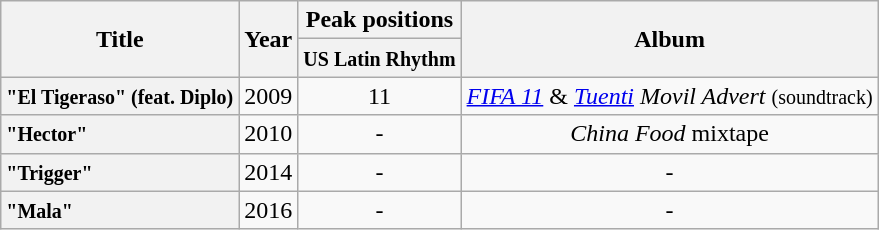<table class="wikitable" style="text-align:center;">
<tr>
<th rowspan="2">Title</th>
<th rowspan="2">Year</th>
<th>Peak positions</th>
<th rowspan="2">Album</th>
</tr>
<tr>
<th><small>US Latin Rhythm</small></th>
</tr>
<tr>
<th style="text-align: left"><small>"El Tigeraso" (feat. Diplo)</small></th>
<td>2009</td>
<td>11</td>
<td><em><a href='#'>FIFA 11</a></em> & <em><a href='#'>Tuenti</a> Movil Advert</em> <small>(soundtrack)</small></td>
</tr>
<tr>
<th style="text-align: left"><small>"Hector"</small></th>
<td>2010</td>
<td>-</td>
<td><em>China Food</em> mixtape</td>
</tr>
<tr>
<th style="text-align: left"><small>"Trigger"</small></th>
<td>2014</td>
<td>-</td>
<td>-</td>
</tr>
<tr>
<th style="text-align: left"><small>"Mala"</small></th>
<td>2016</td>
<td>-</td>
<td>-</td>
</tr>
</table>
